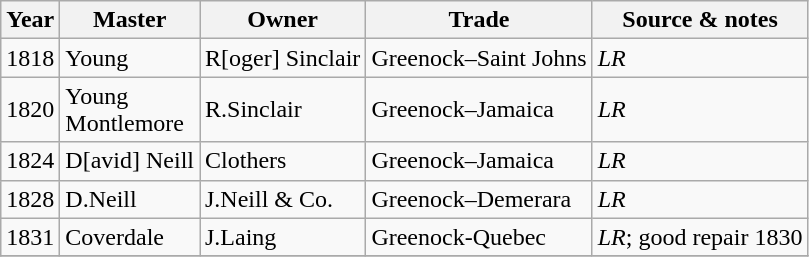<table class=" wikitable">
<tr>
<th>Year</th>
<th>Master</th>
<th>Owner</th>
<th>Trade</th>
<th>Source & notes</th>
</tr>
<tr>
<td>1818</td>
<td>Young</td>
<td>R[oger] Sinclair</td>
<td>Greenock–Saint Johns</td>
<td><em>LR</em></td>
</tr>
<tr>
<td>1820</td>
<td>Young<br>Montlemore</td>
<td>R.Sinclair</td>
<td>Greenock–Jamaica</td>
<td><em>LR</em></td>
</tr>
<tr>
<td>1824</td>
<td>D[avid] Neill</td>
<td>Clothers</td>
<td>Greenock–Jamaica</td>
<td><em>LR</em></td>
</tr>
<tr>
<td>1828</td>
<td>D.Neill</td>
<td>J.Neill & Co.</td>
<td>Greenock–Demerara</td>
<td><em>LR</em></td>
</tr>
<tr>
<td>1831</td>
<td>Coverdale</td>
<td>J.Laing</td>
<td>Greenock-Quebec</td>
<td><em>LR</em>; good repair 1830</td>
</tr>
<tr>
</tr>
</table>
